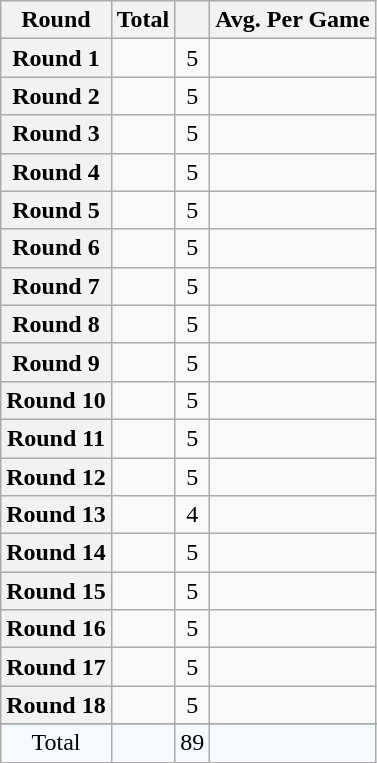<table class="wikitable plainrowheaders sortable" style="text-align:center;">
<tr>
<th>Round</th>
<th>Total</th>
<th></th>
<th>Avg. Per Game</th>
</tr>
<tr>
<th scope='row'>Round 1</th>
<td></td>
<td>5</td>
<td></td>
</tr>
<tr>
<th scope='row'>Round 2</th>
<td></td>
<td>5</td>
<td></td>
</tr>
<tr>
<th scope='row'>Round 3</th>
<td></td>
<td>5</td>
<td></td>
</tr>
<tr>
<th scope='row'>Round 4</th>
<td></td>
<td>5</td>
<td></td>
</tr>
<tr>
<th scope='row'>Round 5</th>
<td></td>
<td>5</td>
<td></td>
</tr>
<tr>
<th scope='row'>Round 6</th>
<td></td>
<td>5</td>
<td></td>
</tr>
<tr>
<th scope='row'>Round 7</th>
<td></td>
<td>5</td>
<td></td>
</tr>
<tr>
<th scope='row'>Round 8</th>
<td></td>
<td>5</td>
<td></td>
</tr>
<tr>
<th scope='row'>Round 9</th>
<td></td>
<td>5</td>
<td></td>
</tr>
<tr>
<th scope='row'>Round 10</th>
<td></td>
<td>5</td>
<td></td>
</tr>
<tr>
<th scope='row'>Round 11</th>
<td></td>
<td>5</td>
<td></td>
</tr>
<tr>
<th scope='row'>Round 12</th>
<td></td>
<td>5</td>
<td></td>
</tr>
<tr>
<th scope='row'>Round 13</th>
<td></td>
<td>4</td>
<td></td>
</tr>
<tr>
<th scope='row'>Round 14</th>
<td></td>
<td>5</td>
<td></td>
</tr>
<tr>
<th scope='row'>Round 15</th>
<td></td>
<td>5</td>
<td></td>
</tr>
<tr>
<th scope='row'>Round 16</th>
<td></td>
<td>5</td>
<td></td>
</tr>
<tr>
<th scope='row'>Round 17</th>
<td></td>
<td>5</td>
<td></td>
</tr>
<tr>
<th scope='row'>Round 18</th>
<td></td>
<td>5</td>
<td></td>
</tr>
<tr>
</tr>
<tr style="background:#f4faff;">
<td>Total</td>
<td></td>
<td>89</td>
<td></td>
</tr>
</table>
